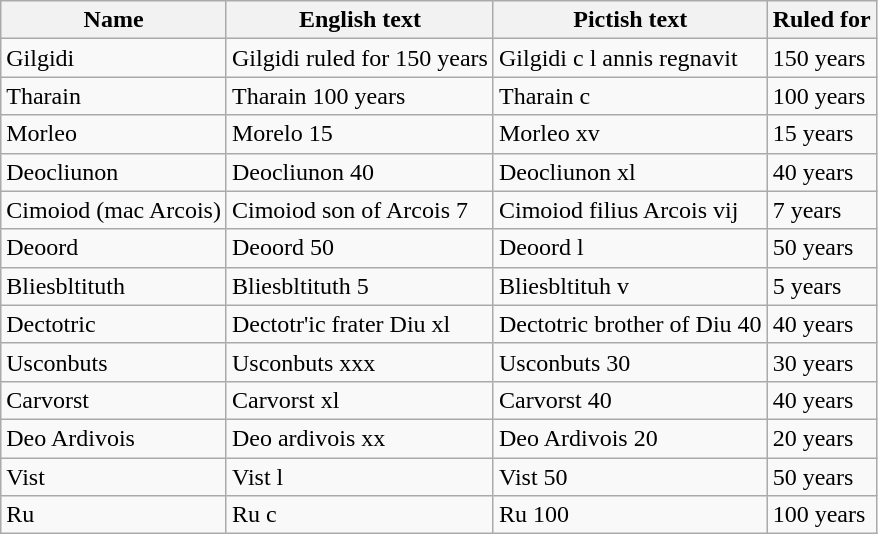<table class="wikitable">
<tr>
<th>Name</th>
<th>English text</th>
<th>Pictish text</th>
<th>Ruled for</th>
</tr>
<tr>
<td>Gilgidi</td>
<td>Gilgidi ruled for 150 years</td>
<td>Gilgidi c l annis regnavit</td>
<td>150 years</td>
</tr>
<tr>
<td>Tharain</td>
<td>Tharain 100 years</td>
<td>Tharain c</td>
<td>100 years</td>
</tr>
<tr>
<td>Morleo</td>
<td>Morelo 15</td>
<td>Morleo xv</td>
<td>15 years</td>
</tr>
<tr>
<td>Deocliunon</td>
<td>Deocliunon 40</td>
<td>Deocliunon xl</td>
<td>40 years</td>
</tr>
<tr>
<td>Cimoiod (mac Arcois)</td>
<td>Cimoiod son of Arcois 7</td>
<td>Cimoiod filius Arcois vij</td>
<td>7 years</td>
</tr>
<tr>
<td>Deoord</td>
<td>Deoord 50</td>
<td>Deoord l</td>
<td>50 years</td>
</tr>
<tr>
<td>Bliesbltituth</td>
<td>Bliesbltituth 5</td>
<td>Bliesbltituh v</td>
<td>5 years</td>
</tr>
<tr>
<td>Dectotric</td>
<td>Dectotr'ic frater Diu xl</td>
<td>Dectotric brother of Diu 40</td>
<td>40 years</td>
</tr>
<tr>
<td>Usconbuts</td>
<td>Usconbuts xxx</td>
<td>Usconbuts 30</td>
<td>30 years</td>
</tr>
<tr>
<td>Carvorst</td>
<td>Carvorst xl</td>
<td>Carvorst 40</td>
<td>40 years</td>
</tr>
<tr>
<td>Deo Ardivois</td>
<td>Deo ardivois xx</td>
<td>Deo Ardivois 20</td>
<td>20 years</td>
</tr>
<tr>
<td>Vist</td>
<td>Vist l</td>
<td>Vist 50</td>
<td>50 years</td>
</tr>
<tr>
<td>Ru</td>
<td>Ru c</td>
<td>Ru 100</td>
<td>100 years</td>
</tr>
</table>
